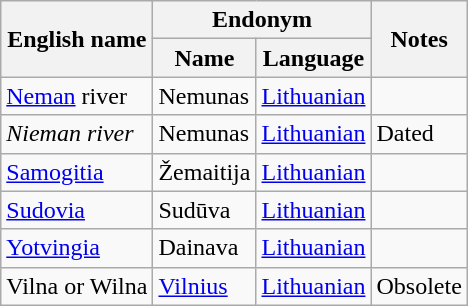<table class="wikitable sortable mw-collapsible">
<tr>
<th rowspan="2">English name</th>
<th colspan="2">Endonym</th>
<th rowspan="2">Notes</th>
</tr>
<tr>
<th>Name</th>
<th>Language</th>
</tr>
<tr>
<td><a href='#'>Neman</a> river</td>
<td>Nemunas</td>
<td><a href='#'>Lithuanian</a></td>
<td></td>
</tr>
<tr>
<td><em>Nieman river</em></td>
<td>Nemunas</td>
<td><a href='#'>Lithuanian</a></td>
<td>Dated</td>
</tr>
<tr>
<td><a href='#'>Samogitia</a></td>
<td>Žemaitija</td>
<td><a href='#'>Lithuanian</a></td>
<td></td>
</tr>
<tr>
<td><a href='#'>Sudovia</a></td>
<td>Sudūva</td>
<td><a href='#'>Lithuanian</a></td>
<td></td>
</tr>
<tr>
<td><a href='#'>Yotvingia</a></td>
<td>Dainava</td>
<td><a href='#'>Lithuanian</a></td>
<td></td>
</tr>
<tr>
<td>Vilna or Wilna</td>
<td><a href='#'>Vilnius</a></td>
<td><a href='#'>Lithuanian</a></td>
<td>Obsolete</td>
</tr>
</table>
